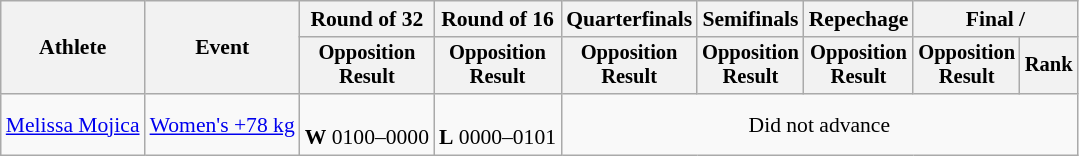<table class="wikitable" style="font-size:90%">
<tr>
<th rowspan="2">Athlete</th>
<th rowspan="2">Event</th>
<th>Round of 32</th>
<th>Round of 16</th>
<th>Quarterfinals</th>
<th>Semifinals</th>
<th>Repechage</th>
<th colspan=2>Final / </th>
</tr>
<tr style="font-size:95%">
<th>Opposition<br>Result</th>
<th>Opposition<br>Result</th>
<th>Opposition<br>Result</th>
<th>Opposition<br>Result</th>
<th>Opposition<br>Result</th>
<th>Opposition<br>Result</th>
<th>Rank</th>
</tr>
<tr align=center>
<td align=left><a href='#'>Melissa Mojica</a></td>
<td align=left><a href='#'>Women's +78 kg</a></td>
<td><br><strong>W</strong> 0100–0000</td>
<td><br><strong>L</strong> 0000–0101</td>
<td colspan=5>Did not advance</td>
</tr>
</table>
